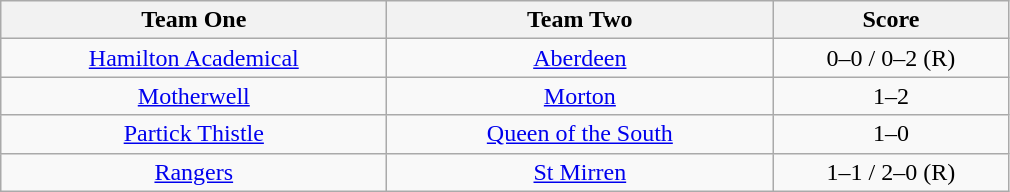<table class="wikitable" style="text-align: center">
<tr>
<th width=250>Team One</th>
<th width=250>Team Two</th>
<th width=150>Score</th>
</tr>
<tr>
<td><a href='#'>Hamilton Academical</a></td>
<td><a href='#'>Aberdeen</a></td>
<td>0–0 / 0–2 (R)</td>
</tr>
<tr>
<td><a href='#'>Motherwell</a></td>
<td><a href='#'>Morton</a></td>
<td>1–2</td>
</tr>
<tr>
<td><a href='#'>Partick Thistle</a></td>
<td><a href='#'>Queen of the South</a></td>
<td>1–0</td>
</tr>
<tr>
<td><a href='#'>Rangers</a></td>
<td><a href='#'>St Mirren</a></td>
<td>1–1 / 2–0 (R)</td>
</tr>
</table>
